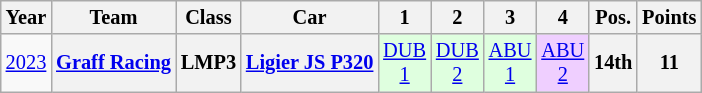<table class="wikitable" style="text-align:center; font-size:85%">
<tr>
<th>Year</th>
<th>Team</th>
<th>Class</th>
<th>Car</th>
<th>1</th>
<th>2</th>
<th>3</th>
<th>4</th>
<th>Pos.</th>
<th>Points</th>
</tr>
<tr>
<td><a href='#'>2023</a></td>
<th nowrap><a href='#'>Graff Racing</a></th>
<th>LMP3</th>
<th nowrap><a href='#'>Ligier JS P320</a></th>
<td style="background:#DFFFDF;"><a href='#'>DUB<br>1</a><br></td>
<td style="background:#DFFFDF;"><a href='#'>DUB<br>2</a><br></td>
<td style="background:#DFFFDF;"><a href='#'>ABU<br>1</a><br></td>
<td style="background:#EFCFFF;"><a href='#'>ABU<br>2</a><br></td>
<th>14th</th>
<th>11</th>
</tr>
</table>
